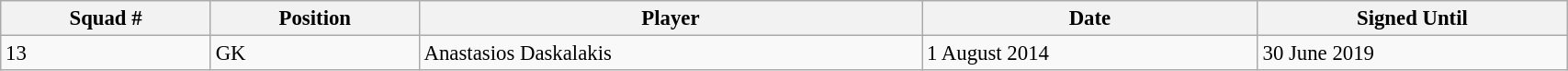<table class="wikitable sortable" style="width:90%; text-align:center; font-size:95%; text-align:left;">
<tr>
<th><strong>Squad #</strong></th>
<th><strong>Position</strong></th>
<th><strong>Player</strong></th>
<th><strong>Date</strong></th>
<th><strong>Signed Until</strong></th>
</tr>
<tr>
<td>13</td>
<td>GK</td>
<td> Anastasios Daskalakis</td>
<td>1 August 2014</td>
<td>30 June 2019</td>
</tr>
</table>
